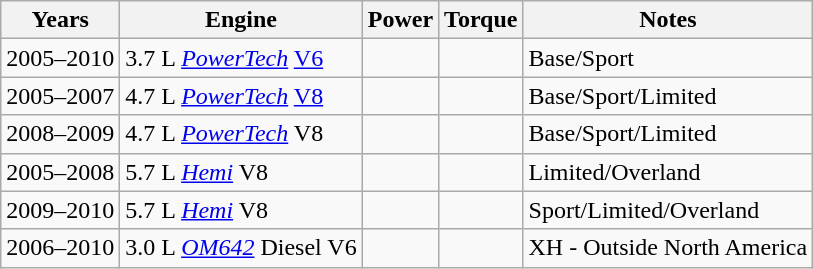<table class="wikitable">
<tr>
<th>Years</th>
<th>Engine</th>
<th>Power</th>
<th>Torque</th>
<th>Notes</th>
</tr>
<tr>
<td>2005–2010</td>
<td>3.7 L <em><a href='#'>PowerTech</a></em> <a href='#'>V6</a></td>
<td></td>
<td></td>
<td>Base/Sport</td>
</tr>
<tr>
<td>2005–2007</td>
<td>4.7 L <em><a href='#'>PowerTech</a></em> <a href='#'>V8</a></td>
<td></td>
<td></td>
<td>Base/Sport/Limited</td>
</tr>
<tr>
<td>2008–2009</td>
<td>4.7 L <em><a href='#'>PowerTech</a></em> V8</td>
<td></td>
<td></td>
<td>Base/Sport/Limited</td>
</tr>
<tr>
<td>2005–2008</td>
<td>5.7 L <em><a href='#'>Hemi</a></em> V8</td>
<td></td>
<td></td>
<td>Limited/Overland</td>
</tr>
<tr>
<td>2009–2010</td>
<td>5.7 L <em><a href='#'>Hemi</a></em> V8</td>
<td></td>
<td></td>
<td>Sport/Limited/Overland</td>
</tr>
<tr>
<td>2006–2010</td>
<td>3.0 L <em><a href='#'>OM642</a></em> Diesel V6</td>
<td></td>
<td></td>
<td>XH - Outside North America</td>
</tr>
</table>
